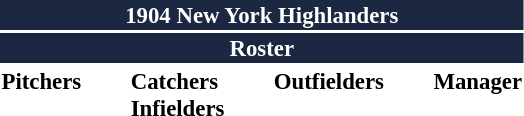<table class="toccolours" style="font-size: 95%;">
<tr>
<th colspan="10" style="background:#1c2841; color:white; text-align:center;">1904 New York Highlanders</th>
</tr>
<tr>
<td colspan="10" style="background:#1c2841; color:white; text-align:center;"><strong>Roster</strong></td>
</tr>
<tr>
<td valign="top"><strong>Pitchers</strong><br>







</td>
<td style="width:25px;"></td>
<td valign="top"><strong>Catchers</strong><br>


<strong>Infielders</strong>







</td>
<td style="width:25px;"></td>
<td valign="top"><strong>Outfielders</strong><br>




</td>
<td style="width:25px;"></td>
<td valign="top"><strong>Manager</strong><br></td>
</tr>
</table>
